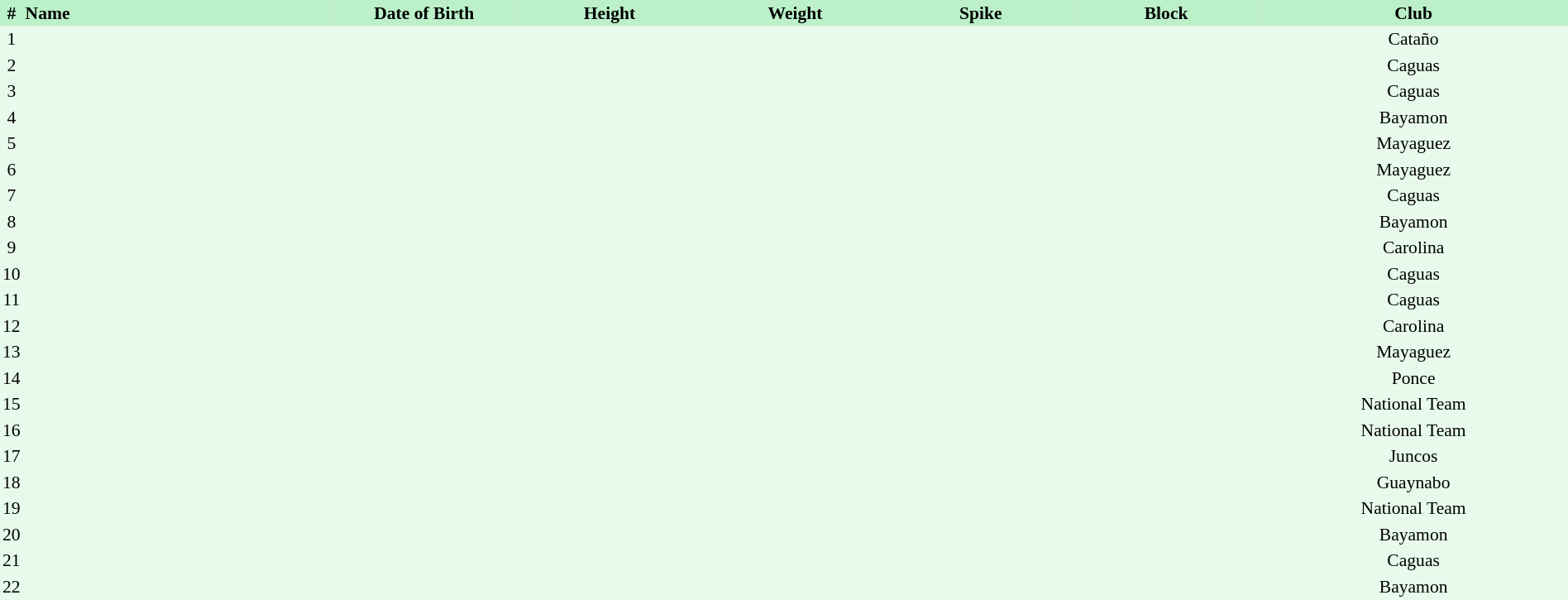<table border=0 cellpadding=2 cellspacing=0  |- bgcolor=#FFECCE style="text-align:center; font-size:90%; width:100%">
<tr bgcolor=#BBF0C9>
<th>#</th>
<th align=left width=20%>Name</th>
<th width=12%>Date of Birth</th>
<th width=12%>Height</th>
<th width=12%>Weight</th>
<th width=12%>Spike</th>
<th width=12%>Block</th>
<th width=20%>Club</th>
</tr>
<tr bgcolor=#E7FAEC>
<td>1</td>
<td align=left></td>
<td align=right></td>
<td></td>
<td></td>
<td></td>
<td></td>
<td>Cataño</td>
</tr>
<tr bgcolor=#E7FAEC>
<td>2</td>
<td align=left></td>
<td align=right></td>
<td></td>
<td></td>
<td></td>
<td></td>
<td>Caguas</td>
</tr>
<tr bgcolor=#E7FAEC>
<td>3</td>
<td align=left></td>
<td align=right></td>
<td></td>
<td></td>
<td></td>
<td></td>
<td>Caguas</td>
</tr>
<tr bgcolor=#E7FAEC>
<td>4</td>
<td align=left></td>
<td align=right></td>
<td></td>
<td></td>
<td></td>
<td></td>
<td>Bayamon</td>
</tr>
<tr bgcolor=#E7FAEC>
<td>5</td>
<td align=left></td>
<td align=right></td>
<td></td>
<td></td>
<td></td>
<td></td>
<td>Mayaguez</td>
</tr>
<tr bgcolor=#E7FAEC>
<td>6</td>
<td align=left></td>
<td align=right></td>
<td></td>
<td></td>
<td></td>
<td></td>
<td>Mayaguez</td>
</tr>
<tr bgcolor=#E7FAEC>
<td>7</td>
<td align=left></td>
<td align=right></td>
<td></td>
<td></td>
<td></td>
<td></td>
<td>Caguas</td>
</tr>
<tr bgcolor=#E7FAEC>
<td>8</td>
<td align=left></td>
<td align=right></td>
<td></td>
<td></td>
<td></td>
<td></td>
<td>Bayamon</td>
</tr>
<tr bgcolor=#E7FAEC>
<td>9</td>
<td align=left></td>
<td align=right></td>
<td></td>
<td></td>
<td></td>
<td></td>
<td>Carolina</td>
</tr>
<tr bgcolor=#E7FAEC>
<td>10</td>
<td align=left></td>
<td align=right></td>
<td></td>
<td></td>
<td></td>
<td></td>
<td>Caguas</td>
</tr>
<tr bgcolor=#E7FAEC>
<td>11</td>
<td align=left></td>
<td align=right></td>
<td></td>
<td></td>
<td></td>
<td></td>
<td>Caguas</td>
</tr>
<tr bgcolor=#E7FAEC>
<td>12</td>
<td align=left></td>
<td align=right></td>
<td></td>
<td></td>
<td></td>
<td></td>
<td>Carolina</td>
</tr>
<tr bgcolor=#E7FAEC>
<td>13</td>
<td align=left></td>
<td align=right></td>
<td></td>
<td></td>
<td></td>
<td></td>
<td>Mayaguez</td>
</tr>
<tr bgcolor=#E7FAEC>
<td>14</td>
<td align=left></td>
<td align=right></td>
<td></td>
<td></td>
<td></td>
<td></td>
<td>Ponce</td>
</tr>
<tr bgcolor=#E7FAEC>
<td>15</td>
<td align=left></td>
<td align=right></td>
<td></td>
<td></td>
<td></td>
<td></td>
<td>National Team</td>
</tr>
<tr bgcolor=#E7FAEC>
<td>16</td>
<td align=left></td>
<td align=right></td>
<td></td>
<td></td>
<td></td>
<td></td>
<td>National Team</td>
</tr>
<tr bgcolor=#E7FAEC>
<td>17</td>
<td align=left></td>
<td align=right></td>
<td></td>
<td></td>
<td></td>
<td></td>
<td>Juncos</td>
</tr>
<tr bgcolor=#E7FAEC>
<td>18</td>
<td align=left></td>
<td align=right></td>
<td></td>
<td></td>
<td></td>
<td></td>
<td>Guaynabo</td>
</tr>
<tr bgcolor=#E7FAEC>
<td>19</td>
<td align=left></td>
<td align=right></td>
<td></td>
<td></td>
<td></td>
<td></td>
<td>National Team</td>
</tr>
<tr bgcolor=#E7FAEC>
<td>20</td>
<td align=left></td>
<td align=right></td>
<td></td>
<td></td>
<td></td>
<td></td>
<td>Bayamon</td>
</tr>
<tr bgcolor=#E7FAEC>
<td>21</td>
<td align=left></td>
<td align=right></td>
<td></td>
<td></td>
<td></td>
<td></td>
<td>Caguas</td>
</tr>
<tr bgcolor=#E7FAEC>
<td>22</td>
<td align=left></td>
<td align=right></td>
<td></td>
<td></td>
<td></td>
<td></td>
<td>Bayamon</td>
</tr>
</table>
